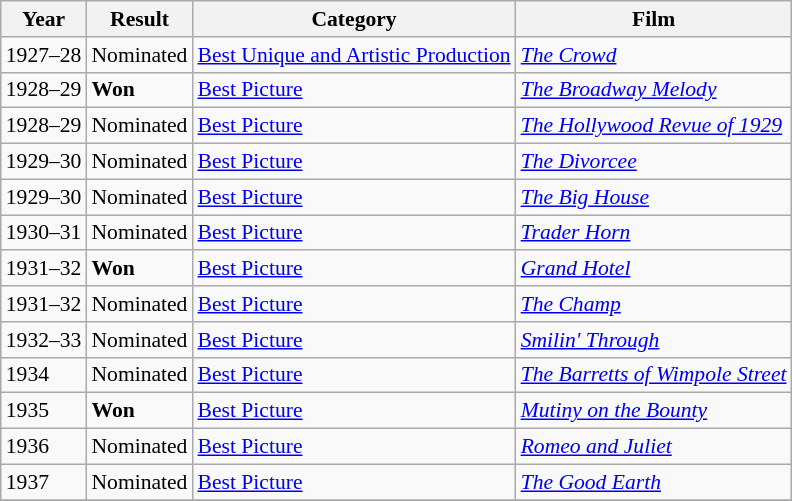<table class="wikitable" style="font-size: 90%;">
<tr>
<th>Year</th>
<th>Result</th>
<th>Category</th>
<th>Film</th>
</tr>
<tr>
<td>1927–28</td>
<td>Nominated</td>
<td><a href='#'>Best Unique and Artistic Production</a></td>
<td><em><a href='#'>The Crowd</a></em></td>
</tr>
<tr>
<td>1928–29</td>
<td><strong>Won</strong></td>
<td><a href='#'>Best Picture</a></td>
<td><em><a href='#'>The Broadway Melody</a></em></td>
</tr>
<tr>
<td>1928–29</td>
<td>Nominated</td>
<td><a href='#'>Best Picture</a></td>
<td><em><a href='#'>The Hollywood Revue of 1929</a></em></td>
</tr>
<tr>
<td>1929–30</td>
<td>Nominated</td>
<td><a href='#'>Best Picture</a></td>
<td><em><a href='#'>The Divorcee</a></em></td>
</tr>
<tr>
<td>1929–30</td>
<td>Nominated</td>
<td><a href='#'>Best Picture</a></td>
<td><em><a href='#'>The Big House</a></em></td>
</tr>
<tr>
<td>1930–31</td>
<td>Nominated</td>
<td><a href='#'>Best Picture</a></td>
<td><em><a href='#'>Trader Horn</a></em></td>
</tr>
<tr>
<td>1931–32</td>
<td><strong>Won</strong></td>
<td><a href='#'>Best Picture</a></td>
<td><em><a href='#'>Grand Hotel</a></em></td>
</tr>
<tr>
<td>1931–32</td>
<td>Nominated</td>
<td><a href='#'>Best Picture</a></td>
<td><em><a href='#'>The Champ</a></em></td>
</tr>
<tr>
<td>1932–33</td>
<td>Nominated</td>
<td><a href='#'>Best Picture</a></td>
<td><em><a href='#'>Smilin' Through</a></em></td>
</tr>
<tr>
<td>1934</td>
<td>Nominated</td>
<td><a href='#'>Best Picture</a></td>
<td><em><a href='#'>The Barretts of Wimpole Street</a></em></td>
</tr>
<tr>
<td>1935</td>
<td><strong>Won</strong></td>
<td><a href='#'>Best Picture</a></td>
<td><em><a href='#'>Mutiny on the Bounty</a></em></td>
</tr>
<tr>
<td>1936</td>
<td>Nominated</td>
<td><a href='#'>Best Picture</a></td>
<td><em><a href='#'>Romeo and Juliet</a></em></td>
</tr>
<tr>
<td>1937</td>
<td>Nominated</td>
<td><a href='#'>Best Picture</a></td>
<td><em><a href='#'>The Good Earth</a></em></td>
</tr>
<tr>
</tr>
</table>
